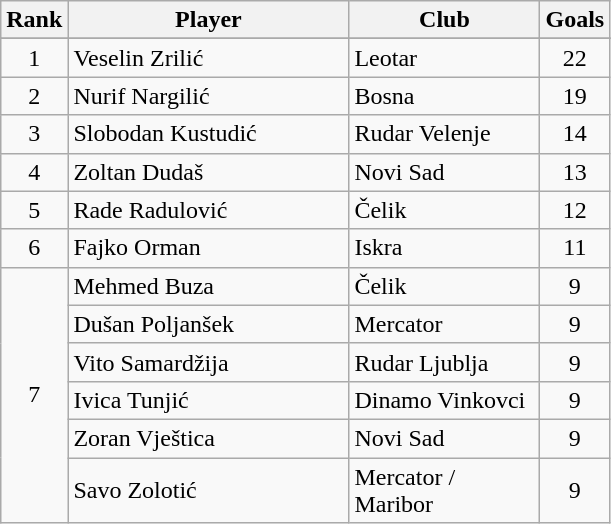<table class="wikitable" style="text-align:center">
<tr>
<th width=35>Rank</th>
<th width=180>Player</th>
<th width=120>Club</th>
<th width=35>Goals</th>
</tr>
<tr>
</tr>
<tr>
<td rowspan="1">1</td>
<td align="left"> Veselin Zrilić</td>
<td align="left">Leotar</td>
<td>22</td>
</tr>
<tr>
<td rowspan="1">2</td>
<td align="left"> Nurif Nargilić</td>
<td align="left">Bosna</td>
<td>19</td>
</tr>
<tr>
<td rowspan="1">3</td>
<td align="left"> Slobodan Kustudić</td>
<td align="left">Rudar Velenje</td>
<td>14</td>
</tr>
<tr>
<td rowspan="1">4</td>
<td align="left"> Zoltan Dudaš</td>
<td align="left">Novi Sad</td>
<td>13</td>
</tr>
<tr>
<td rowspan="1">5</td>
<td align="left"> Rade Radulović</td>
<td align="left">Čelik</td>
<td>12</td>
</tr>
<tr>
<td rowspan="1">6</td>
<td align="left"> Fajko Orman</td>
<td align="left">Iskra</td>
<td>11</td>
</tr>
<tr>
<td rowspan="6">7</td>
<td align="left"> Mehmed Buza</td>
<td align="left">Čelik</td>
<td>9</td>
</tr>
<tr>
<td align="left"> Dušan Poljanšek</td>
<td align="left">Mercator</td>
<td>9</td>
</tr>
<tr>
<td align="left"> Vito Samardžija</td>
<td align="left">Rudar Ljublja</td>
<td>9</td>
</tr>
<tr>
<td align="left"> Ivica Tunjić</td>
<td align="left">Dinamo Vinkovci</td>
<td>9</td>
</tr>
<tr>
<td align="left"> Zoran Vještica</td>
<td align="left">Novi Sad</td>
<td>9</td>
</tr>
<tr>
<td align="left"> Savo Zolotić</td>
<td align="left">Mercator / Maribor</td>
<td>9</td>
</tr>
</table>
